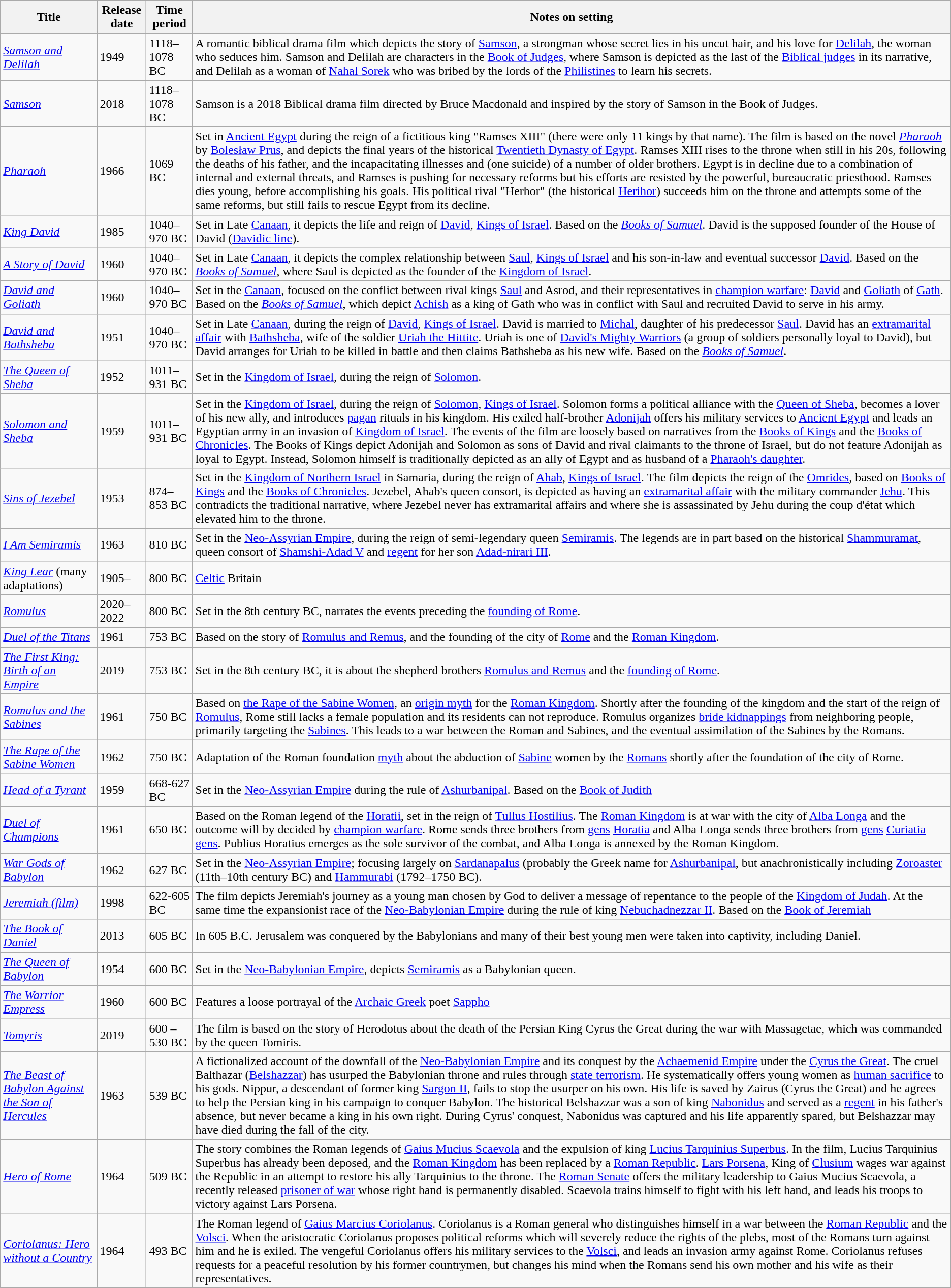<table class="wikitable sortable">
<tr>
<th scope="col">Title</th>
<th scope="col">Release date</th>
<th scope="col">Time period</th>
<th scope="col" class="unsortable">Notes on setting</th>
</tr>
<tr>
<td><em><a href='#'>Samson and Delilah</a></em></td>
<td>1949</td>
<td>1118–1078 BC</td>
<td>A romantic biblical drama film which depicts the story of <a href='#'>Samson</a>, a strongman whose secret lies in his uncut hair, and his love for <a href='#'>Delilah</a>, the woman who seduces him. Samson and Delilah are characters in the <a href='#'>Book of Judges</a>, where Samson is depicted as the last of the <a href='#'>Biblical judges</a> in its narrative, and Delilah as a woman of <a href='#'>Nahal Sorek</a> who was bribed by the lords of the <a href='#'>Philistines</a> to learn his secrets.</td>
</tr>
<tr>
<td><em><a href='#'>Samson</a></em></td>
<td>2018</td>
<td>1118–1078 BC</td>
<td>Samson is a 2018 Biblical drama film directed by Bruce Macdonald and inspired by the story of Samson in the Book of Judges.</td>
</tr>
<tr>
<td><em><a href='#'>Pharaoh</a></em></td>
<td>1966</td>
<td>1069 BC</td>
<td>Set in <a href='#'>Ancient Egypt</a> during the reign of a fictitious king "Ramses XIII" (there were only 11 kings by that name). The film is based on the novel <em><a href='#'>Pharaoh</a></em> by <a href='#'>Bolesław Prus</a>, and depicts the final years of the historical <a href='#'>Twentieth Dynasty of Egypt</a>. Ramses XIII rises to the throne when still in his 20s, following the deaths of his father, and the incapacitating illnesses and (one suicide) of a number of older brothers. Egypt is in decline due to a combination of internal and external threats, and Ramses is pushing for necessary reforms but his efforts are resisted by the powerful, bureaucratic priesthood. Ramses dies young, before accomplishing his goals. His political rival "Herhor" (the historical <a href='#'>Herihor</a>) succeeds him on the throne and attempts some of the same reforms, but still fails to rescue Egypt from its decline.</td>
</tr>
<tr>
<td><em><a href='#'>King David</a></em></td>
<td>1985</td>
<td>1040–970 BC</td>
<td>Set in  Late <a href='#'>Canaan</a>, it depicts the life and reign of <a href='#'>David</a>, <a href='#'>Kings of Israel</a>. Based on the <em><a href='#'>Books of Samuel</a></em>. David is the supposed founder of the House of David (<a href='#'>Davidic line</a>).</td>
</tr>
<tr>
<td><em><a href='#'>A Story of David</a></em></td>
<td>1960</td>
<td>1040–970 BC</td>
<td>Set in Late <a href='#'>Canaan</a>, it depicts the complex relationship between <a href='#'>Saul</a>, <a href='#'>Kings of Israel</a> and his son-in-law and eventual successor <a href='#'>David</a>. Based on the <em><a href='#'>Books of Samuel</a></em>, where Saul is depicted as the founder of the <a href='#'>Kingdom of Israel</a>.</td>
</tr>
<tr>
<td><em><a href='#'>David and Goliath</a></em></td>
<td>1960</td>
<td>1040–970 BC</td>
<td>Set in the <a href='#'>Canaan</a>, focused on the conflict between rival kings <a href='#'>Saul</a> and Asrod, and their representatives in <a href='#'>champion warfare</a>: <a href='#'>David</a> and <a href='#'>Goliath</a> of <a href='#'>Gath</a>. Based on the <em><a href='#'>Books of Samuel</a></em>, which depict <a href='#'>Achish</a> as a king of Gath who was in conflict with Saul and recruited David to serve in his army.</td>
</tr>
<tr>
<td><em><a href='#'>David and Bathsheba</a></em></td>
<td>1951</td>
<td>1040–970 BC</td>
<td>Set in Late <a href='#'>Canaan</a>, during the reign of <a href='#'>David</a>, <a href='#'>Kings of Israel</a>. David is married to <a href='#'>Michal</a>, daughter of his predecessor <a href='#'>Saul</a>. David has an <a href='#'>extramarital affair</a> with <a href='#'>Bathsheba</a>, wife of the soldier <a href='#'>Uriah the Hittite</a>. Uriah is one of <a href='#'>David's Mighty Warriors</a> (a group of soldiers personally loyal to David), but David arranges for Uriah to be killed in battle and then claims Bathsheba as his new wife. Based on the <em><a href='#'>Books of Samuel</a></em>.</td>
</tr>
<tr>
<td><em><a href='#'>The Queen of Sheba</a></em></td>
<td>1952</td>
<td>1011–931 BC</td>
<td>Set in the <a href='#'>Kingdom of Israel</a>, during the reign of <a href='#'>Solomon</a>.</td>
</tr>
<tr>
<td><em><a href='#'>Solomon and Sheba</a></em></td>
<td>1959</td>
<td>1011–931 BC</td>
<td>Set in the <a href='#'>Kingdom of Israel</a>, during the reign of <a href='#'>Solomon</a>, <a href='#'>Kings of Israel</a>. Solomon forms a political alliance with the <a href='#'>Queen of Sheba</a>, becomes a lover of his new ally, and introduces <a href='#'>pagan</a> rituals in his kingdom. His exiled half-brother <a href='#'>Adonijah</a> offers his military services to <a href='#'>Ancient Egypt</a> and leads an Egyptian army in an invasion of <a href='#'>Kingdom of Israel</a>. The events of the film are loosely based on narratives from the <a href='#'>Books of Kings</a> and the <a href='#'>Books of Chronicles</a>. The Books of Kings depict Adonijah and Solomon as sons of David and rival claimants to the throne of Israel, but do not feature Adonijah as loyal to Egypt. Instead, Solomon himself is traditionally depicted as an ally of Egypt and as husband of a <a href='#'>Pharaoh's daughter</a>.</td>
</tr>
<tr>
<td><em><a href='#'>Sins of Jezebel</a></em></td>
<td>1953</td>
<td>874–853 BC</td>
<td>Set in the <a href='#'>Kingdom of Northern Israel</a> in Samaria, during the reign of <a href='#'>Ahab</a>, <a href='#'>Kings of Israel</a>. The film depicts the reign of the <a href='#'>Omrides</a>, based on <a href='#'>Books of Kings</a> and the <a href='#'>Books of Chronicles</a>. Jezebel, Ahab's queen consort, is depicted as having an <a href='#'>extramarital affair</a> with the military commander <a href='#'>Jehu</a>. This contradicts the traditional narrative, where Jezebel never has extramarital affairs and where she is assassinated by Jehu during the coup d'état which elevated him to the throne.</td>
</tr>
<tr>
<td><em><a href='#'>I Am Semiramis</a></em></td>
<td>1963</td>
<td>810 BC</td>
<td>Set in the <a href='#'>Neo-Assyrian Empire</a>, during the reign of semi-legendary queen <a href='#'>Semiramis</a>. The legends are in part based on the historical <a href='#'>Shammuramat</a>, queen consort of <a href='#'>Shamshi-Adad V</a> and <a href='#'>regent</a> for her son <a href='#'>Adad-nirari III</a>.</td>
</tr>
<tr>
<td><em><a href='#'>King Lear</a></em> (many adaptations)</td>
<td>1905–</td>
<td>800 BC</td>
<td><a href='#'>Celtic</a> Britain</td>
</tr>
<tr>
<td><em><a href='#'>Romulus</a></em></td>
<td>2020–2022</td>
<td>800 BC</td>
<td>Set in the 8th century BC, narrates the events preceding the <a href='#'>founding of Rome</a>.</td>
</tr>
<tr>
<td><em><a href='#'>Duel of the Titans</a></em></td>
<td>1961</td>
<td>753 BC</td>
<td>Based on the story of <a href='#'>Romulus and Remus</a>, and the founding of the city of <a href='#'>Rome</a> and the <a href='#'>Roman Kingdom</a>.</td>
</tr>
<tr>
<td><em><a href='#'>The First King: Birth of an Empire</a></em></td>
<td>2019</td>
<td>753 BC</td>
<td>Set in the 8th century BC, it is about the shepherd brothers <a href='#'>Romulus and Remus</a> and the <a href='#'>founding of Rome</a>.</td>
</tr>
<tr>
<td><em><a href='#'>Romulus and the Sabines</a></em></td>
<td>1961</td>
<td>750 BC</td>
<td>Based on <a href='#'>the Rape of the Sabine Women</a>, an <a href='#'>origin myth</a> for the <a href='#'>Roman Kingdom</a>. Shortly after the founding of the kingdom and the start of the reign of <a href='#'>Romulus</a>, Rome still lacks a female population and its residents can not reproduce. Romulus organizes <a href='#'>bride kidnappings</a> from neighboring people, primarily targeting the <a href='#'>Sabines</a>. This leads to a war between the Roman and Sabines, and the eventual assimilation of the Sabines by the Romans.</td>
</tr>
<tr>
<td><em><a href='#'>The Rape of the Sabine Women</a></em></td>
<td>1962</td>
<td>750 BC</td>
<td>Adaptation of the Roman foundation <a href='#'>myth</a> about the abduction of <a href='#'>Sabine</a> women by the <a href='#'>Romans</a> shortly after the foundation of the city of Rome.</td>
</tr>
<tr>
<td><em><a href='#'>Head of a Tyrant</a></em></td>
<td>1959</td>
<td>668-627 BC</td>
<td>Set in the <a href='#'>Neo-Assyrian Empire</a> during the rule of <a href='#'>Ashurbanipal</a>. Based on the <a href='#'>Book of Judith</a></td>
</tr>
<tr>
<td><em><a href='#'>Duel of Champions</a></em></td>
<td>1961</td>
<td>650 BC</td>
<td>Based on the Roman legend of the <a href='#'>Horatii</a>, set in the reign of <a href='#'>Tullus Hostilius</a>. The <a href='#'>Roman Kingdom</a> is at war with the city of <a href='#'>Alba Longa</a> and the outcome will by decided by <a href='#'>champion warfare</a>. Rome sends three brothers from <a href='#'>gens</a> <a href='#'>Horatia</a> and Alba Longa sends three brothers from <a href='#'>gens</a> <a href='#'>Curiatia gens</a>. Publius Horatius emerges as the sole survivor of the combat, and Alba Longa is annexed by the Roman Kingdom.</td>
</tr>
<tr>
<td><em><a href='#'>War Gods of Babylon</a></em></td>
<td>1962</td>
<td>627 BC</td>
<td>Set in the <a href='#'>Neo-Assyrian Empire</a>; focusing largely on <a href='#'>Sardanapalus</a> (probably the Greek name for <a href='#'>Ashurbanipal</a>, but anachronistically including <a href='#'>Zoroaster</a> (11th–10th century BC) and <a href='#'>Hammurabi</a> (1792–1750 BC).</td>
</tr>
<tr>
<td><em><a href='#'>Jeremiah (film)</a></em></td>
<td>1998</td>
<td>622-605 BC</td>
<td>The film depicts Jeremiah's journey as a young man chosen by God to deliver a message of repentance to the people of the <a href='#'>Kingdom of Judah</a>. At the same time the expansionist race of the <a href='#'>Neo-Babylonian Empire</a> during the rule of king <a href='#'>Nebuchadnezzar II</a>. Based on the <a href='#'>Book of Jeremiah</a></td>
</tr>
<tr>
<td><em><a href='#'>The Book of Daniel</a></em></td>
<td>2013</td>
<td>605 BC</td>
<td>In 605 B.C. Jerusalem was conquered by the Babylonians and many of their best young men were taken into captivity, including Daniel.</td>
</tr>
<tr>
<td><em><a href='#'>The Queen of Babylon</a></em></td>
<td>1954</td>
<td>600 BC</td>
<td>Set in the <a href='#'>Neo-Babylonian Empire</a>, depicts <a href='#'>Semiramis</a> as a Babylonian queen.</td>
</tr>
<tr>
<td><em><a href='#'>The Warrior Empress</a></em></td>
<td>1960</td>
<td>600 BC</td>
<td>Features a loose portrayal of the <a href='#'>Archaic Greek</a> poet <a href='#'>Sappho</a></td>
</tr>
<tr>
<td><em><a href='#'>Tomyris</a></em></td>
<td>2019</td>
<td>600 – 530 BC</td>
<td>The film is based on the story of Herodotus about the death of the Persian King Cyrus the Great during the war with Massagetae, which was commanded by the queen Tomiris.</td>
</tr>
<tr>
<td><em><a href='#'>The Beast of Babylon Against the Son of Hercules</a></em></td>
<td>1963</td>
<td>539 BC</td>
<td>A fictionalized account of the downfall of the <a href='#'>Neo-Babylonian Empire</a> and its conquest by the <a href='#'>Achaemenid Empire</a> under the <a href='#'>Cyrus the Great</a>. The cruel Balthazar (<a href='#'>Belshazzar</a>) has usurped the Babylonian throne and rules through <a href='#'>state terrorism</a>. He systematically offers young women as <a href='#'>human sacrifice</a> to his gods. Nippur, a descendant of former king <a href='#'>Sargon II</a>, fails to stop the usurper on his own. His life is saved by Zairus (Cyrus the Great) and he agrees to help the Persian king in his campaign to conquer Babylon. The historical Belshazzar was a son of king <a href='#'>Nabonidus</a> and served as a <a href='#'>regent</a> in his father's absence, but never became a king in his own right. During Cyrus' conquest, Nabonidus was captured and his life apparently spared, but Belshazzar may have died during the fall of the city.</td>
</tr>
<tr>
<td><em><a href='#'>Hero of Rome</a></em></td>
<td>1964</td>
<td>509 BC</td>
<td>The story combines the Roman legends of <a href='#'>Gaius Mucius Scaevola</a> and the expulsion of king <a href='#'>Lucius Tarquinius Superbus</a>. In the film, Lucius Tarquinius Superbus has already been deposed, and the <a href='#'>Roman Kingdom</a> has been replaced by a <a href='#'>Roman Republic</a>. <a href='#'>Lars Porsena</a>, King of <a href='#'>Clusium</a> wages war against the Republic in an attempt to restore his ally Tarquinius to the throne. The <a href='#'>Roman Senate</a> offers the military leadership to Gaius Mucius Scaevola, a recently released <a href='#'>prisoner of war</a> whose right hand is permanently disabled. Scaevola trains himself to fight with his left hand, and leads his troops to victory against Lars Porsena.</td>
</tr>
<tr>
<td><em><a href='#'>Coriolanus: Hero without a Country</a></em></td>
<td>1964</td>
<td>493 BC</td>
<td>The Roman legend of <a href='#'>Gaius Marcius Coriolanus</a>. Coriolanus is a Roman general who distinguishes himself in a war between the <a href='#'>Roman Republic</a> and the <a href='#'>Volsci</a>. When the aristocratic Coriolanus proposes political reforms which will severely reduce the rights of the plebs, most of the Romans turn against him and he is exiled. The vengeful Coriolanus offers his military services to the <a href='#'>Volsci</a>, and leads an invasion army against Rome. Coriolanus refuses requests for a peaceful resolution by his former countrymen, but changes his mind when the Romans send his own mother and his wife as their representatives.</td>
</tr>
<tr>
</tr>
</table>
